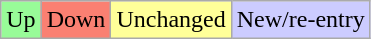<table class="wikitable">
<tr>
<td bgcolor="#98fb98">Up</td>
<td bgcolor="#fa8072">Down</td>
<td bgcolor="#ffff99">Unchanged</td>
<td bgcolor="#CCCCFF">New/re-entry</td>
</tr>
</table>
